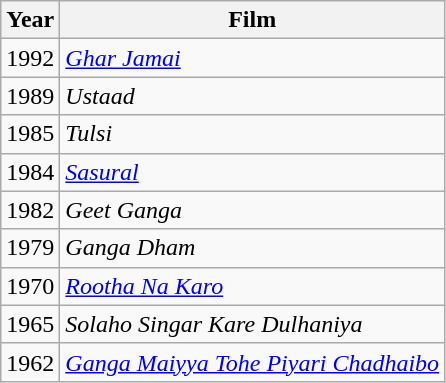<table class="wikitable">
<tr>
<th>Year</th>
<th>Film</th>
</tr>
<tr>
<td>1992</td>
<td><em><a href='#'>Ghar Jamai</a></em></td>
</tr>
<tr>
<td>1989</td>
<td><em>Ustaad</em></td>
</tr>
<tr>
<td>1985</td>
<td><em>Tulsi</em></td>
</tr>
<tr>
<td>1984</td>
<td><em><a href='#'>Sasural</a></em></td>
</tr>
<tr>
<td>1982</td>
<td><em>Geet Ganga</em></td>
</tr>
<tr>
<td>1979</td>
<td><em>Ganga Dham</em></td>
</tr>
<tr>
<td>1970</td>
<td><em><a href='#'>Rootha Na Karo</a></em></td>
</tr>
<tr>
<td>1965</td>
<td><em>Solaho Singar Kare Dulhaniya</em></td>
</tr>
<tr>
<td>1962</td>
<td><em><a href='#'>Ganga Maiyya Tohe Piyari Chadhaibo</a></em></td>
</tr>
</table>
